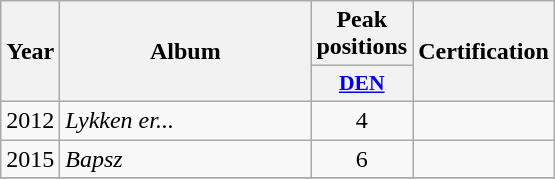<table class="wikitable">
<tr>
<th align="center" rowspan="2" width="10">Year</th>
<th align="center" rowspan="2" width="160">Album</th>
<th align="center" colspan="1" width="20">Peak positions</th>
<th align="center" rowspan="2" width="70">Certification</th>
</tr>
<tr>
<th scope="col" style="width:3em;font-size:90%;"><a href='#'>DEN</a><br></th>
</tr>
<tr>
<td>2012</td>
<td><em>Lykken er...</em></td>
<td style="text-align:center;">4</td>
<td></td>
</tr>
<tr>
<td>2015</td>
<td><em>Bapsz</em></td>
<td style="text-align:center;">6</td>
<td></td>
</tr>
<tr>
</tr>
</table>
